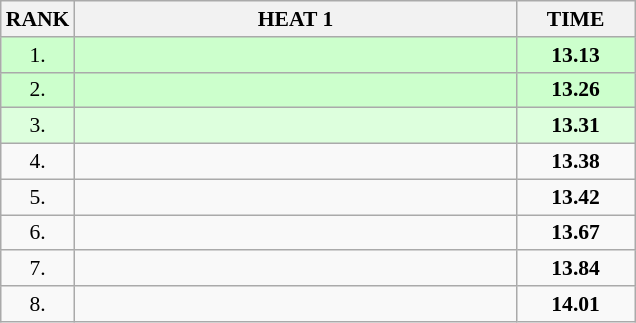<table class="wikitable" style="border-collapse: collapse; font-size: 90%;">
<tr>
<th>RANK</th>
<th style="width: 20em">HEAT 1</th>
<th style="width: 5em">TIME</th>
</tr>
<tr style="background:#ccffcc;">
<td align="center">1.</td>
<td></td>
<td align="center"><strong>13.13</strong></td>
</tr>
<tr style="background:#ccffcc;">
<td align="center">2.</td>
<td></td>
<td align="center"><strong>13.26</strong></td>
</tr>
<tr style="background:#ddffdd;">
<td align="center">3.</td>
<td></td>
<td align="center"><strong>13.31</strong></td>
</tr>
<tr>
<td align="center">4.</td>
<td></td>
<td align="center"><strong>13.38</strong></td>
</tr>
<tr>
<td align="center">5.</td>
<td></td>
<td align="center"><strong>13.42</strong></td>
</tr>
<tr>
<td align="center">6.</td>
<td></td>
<td align="center"><strong>13.67</strong></td>
</tr>
<tr>
<td align="center">7.</td>
<td></td>
<td align="center"><strong>13.84</strong></td>
</tr>
<tr>
<td align="center">8.</td>
<td></td>
<td align="center"><strong>14.01</strong></td>
</tr>
</table>
